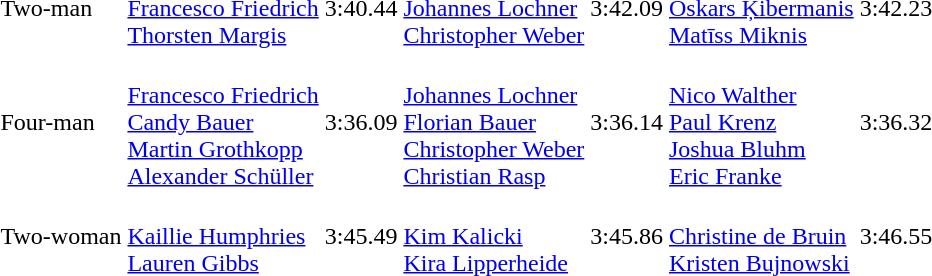<table>
<tr>
<td>Two-man<br></td>
<td><br><a href='#'>Francesco Friedrich</a><br><a href='#'>Thorsten Margis</a></td>
<td>3:40.44</td>
<td><br><a href='#'>Johannes Lochner</a><br><a href='#'>Christopher Weber</a></td>
<td>3:42.09</td>
<td><br><a href='#'>Oskars Ķibermanis</a><br><a href='#'>Matīss Miknis</a></td>
<td>3:42.23</td>
</tr>
<tr>
<td>Four-man<br></td>
<td><br><a href='#'>Francesco Friedrich</a><br><a href='#'>Candy Bauer</a><br><a href='#'>Martin Grothkopp</a><br><a href='#'>Alexander Schüller</a></td>
<td>3:36.09</td>
<td><br><a href='#'>Johannes Lochner</a><br><a href='#'>Florian Bauer</a><br><a href='#'>Christopher Weber</a><br><a href='#'>Christian Rasp</a></td>
<td>3:36.14</td>
<td><br><a href='#'>Nico Walther</a><br><a href='#'>Paul Krenz</a><br><a href='#'>Joshua Bluhm</a><br><a href='#'>Eric Franke</a></td>
<td>3:36.32</td>
</tr>
<tr>
<td>Two-woman<br></td>
<td><br><a href='#'>Kaillie Humphries</a><br><a href='#'>Lauren Gibbs</a></td>
<td>3:45.49</td>
<td><br><a href='#'>Kim Kalicki</a><br><a href='#'>Kira Lipperheide</a></td>
<td>3:45.86</td>
<td><br><a href='#'>Christine de Bruin</a><br><a href='#'>Kristen Bujnowski</a></td>
<td>3:46.55</td>
</tr>
</table>
